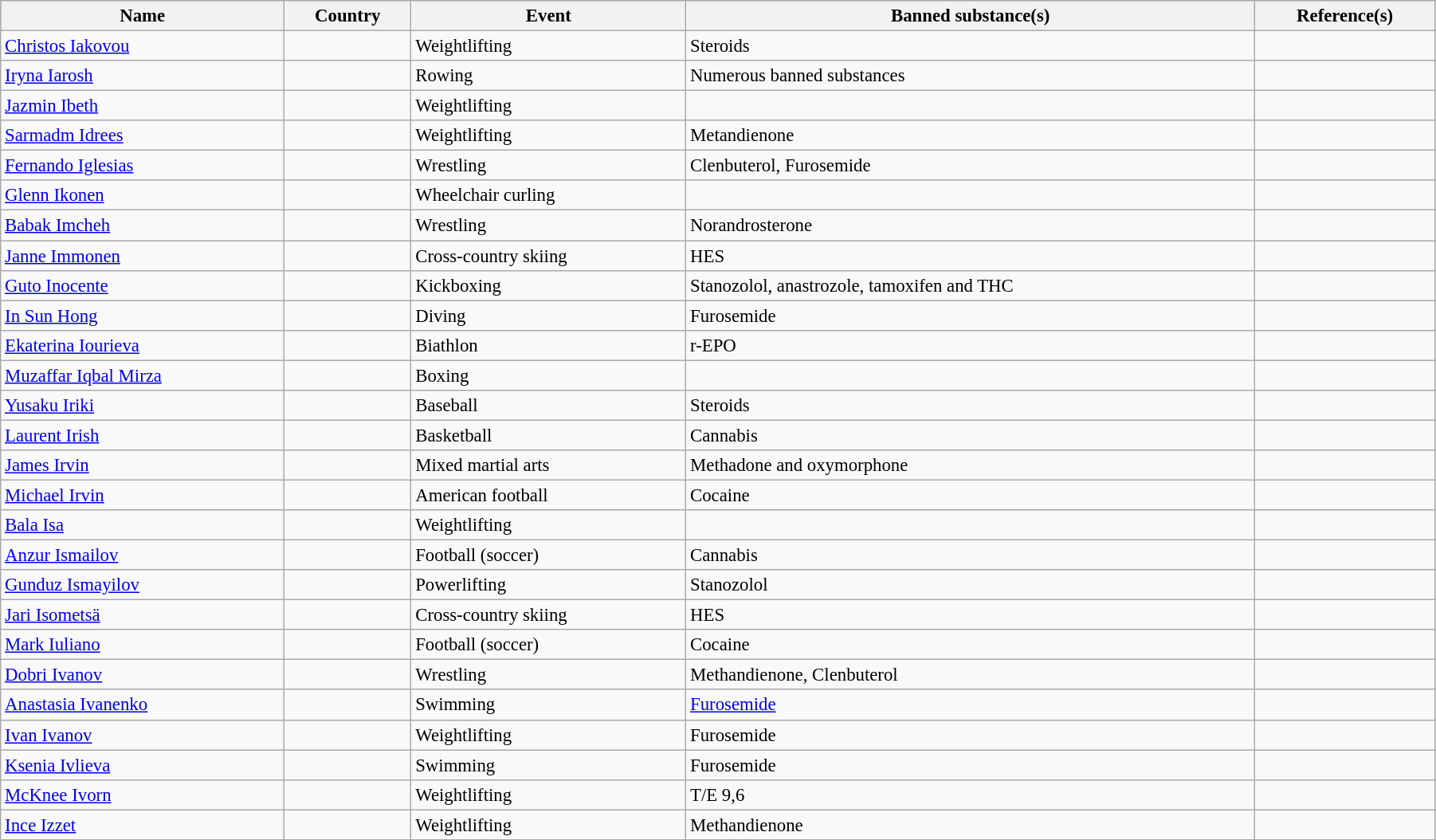<table class="wikitable sortable" style="font-size:95%; width:95%;">
<tr style="background:#ccf; class=;"sortable">
<th>Name</th>
<th>Country</th>
<th>Event</th>
<th>Banned substance(s)</th>
<th>Reference(s)</th>
</tr>
<tr>
<td><a href='#'>Christos Iakovou</a></td>
<td></td>
<td>Weightlifting</td>
<td>Steroids</td>
<td></td>
</tr>
<tr>
<td><a href='#'>Iryna Iarosh</a></td>
<td></td>
<td>Rowing</td>
<td>Numerous banned substances</td>
<td></td>
</tr>
<tr>
<td><a href='#'>Jazmin Ibeth</a></td>
<td></td>
<td>Weightlifting</td>
<td></td>
<td></td>
</tr>
<tr>
<td><a href='#'>Sarmadm Idrees</a></td>
<td></td>
<td>Weightlifting</td>
<td>Metandienone</td>
<td></td>
</tr>
<tr>
<td><a href='#'>Fernando Iglesias</a></td>
<td></td>
<td>Wrestling</td>
<td>Clenbuterol, Furosemide</td>
<td></td>
</tr>
<tr>
<td><a href='#'>Glenn Ikonen</a></td>
<td></td>
<td>Wheelchair curling</td>
<td></td>
<td></td>
</tr>
<tr>
<td><a href='#'>Babak Imcheh</a></td>
<td></td>
<td>Wrestling</td>
<td>Norandrosterone</td>
<td></td>
</tr>
<tr>
<td><a href='#'>Janne Immonen</a></td>
<td></td>
<td>Cross-country skiing</td>
<td>HES</td>
<td></td>
</tr>
<tr>
<td><a href='#'>Guto Inocente</a></td>
<td></td>
<td>Kickboxing</td>
<td>Stanozolol, anastrozole, tamoxifen and THC</td>
<td></td>
</tr>
<tr>
<td><a href='#'>In Sun Hong</a></td>
<td></td>
<td>Diving</td>
<td>Furosemide</td>
<td></td>
</tr>
<tr>
<td><a href='#'>Ekaterina Iourieva</a></td>
<td></td>
<td>Biathlon</td>
<td>r-EPO</td>
<td></td>
</tr>
<tr>
<td><a href='#'>Muzaffar Iqbal Mirza</a></td>
<td></td>
<td>Boxing</td>
<td></td>
<td></td>
</tr>
<tr>
<td><a href='#'>Yusaku Iriki</a></td>
<td></td>
<td>Baseball</td>
<td>Steroids</td>
<td></td>
</tr>
<tr>
<td><a href='#'>Laurent Irish</a></td>
<td></td>
<td>Basketball</td>
<td>Cannabis</td>
<td></td>
</tr>
<tr>
<td><a href='#'>James Irvin</a></td>
<td></td>
<td>Mixed martial arts</td>
<td>Methadone and oxymorphone</td>
<td></td>
</tr>
<tr>
<td><a href='#'>Michael Irvin</a></td>
<td></td>
<td>American football</td>
<td>Cocaine</td>
<td></td>
</tr>
<tr>
<td><a href='#'>Bala Isa</a></td>
<td></td>
<td>Weightlifting</td>
<td></td>
<td></td>
</tr>
<tr>
<td><a href='#'>Anzur Ismailov</a></td>
<td></td>
<td>Football (soccer)</td>
<td>Cannabis</td>
<td></td>
</tr>
<tr>
<td><a href='#'>Gunduz Ismayilov</a></td>
<td></td>
<td>Powerlifting</td>
<td>Stanozolol</td>
<td></td>
</tr>
<tr>
<td><a href='#'>Jari Isometsä</a></td>
<td></td>
<td>Cross-country skiing</td>
<td>HES</td>
<td></td>
</tr>
<tr>
<td><a href='#'>Mark Iuliano</a></td>
<td></td>
<td>Football (soccer)</td>
<td>Cocaine</td>
<td></td>
</tr>
<tr>
<td><a href='#'>Dobri Ivanov</a></td>
<td></td>
<td>Wrestling</td>
<td>Methandienone, Clenbuterol</td>
<td></td>
</tr>
<tr>
<td><a href='#'>Anastasia Ivanenko</a></td>
<td></td>
<td>Swimming</td>
<td><a href='#'>Furosemide</a></td>
<td></td>
</tr>
<tr>
<td><a href='#'>Ivan Ivanov</a></td>
<td></td>
<td>Weightlifting</td>
<td>Furosemide</td>
<td></td>
</tr>
<tr>
<td><a href='#'>Ksenia Ivlieva</a></td>
<td></td>
<td>Swimming</td>
<td>Furosemide</td>
<td></td>
</tr>
<tr>
<td><a href='#'>McKnee Ivorn</a></td>
<td></td>
<td>Weightlifting</td>
<td>T/E 9,6</td>
<td></td>
</tr>
<tr>
<td><a href='#'>Ince Izzet</a></td>
<td></td>
<td>Weightlifting</td>
<td>Methandienone</td>
<td></td>
</tr>
</table>
